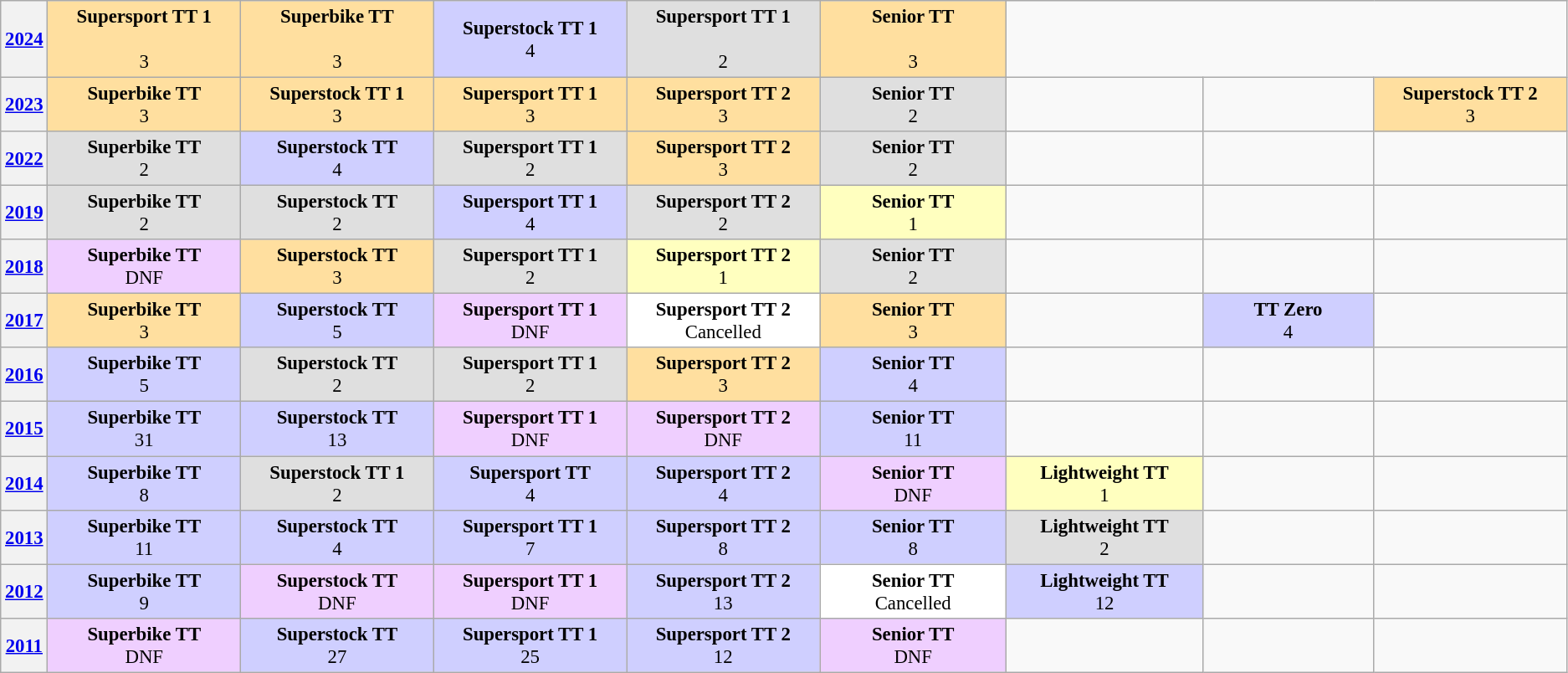<table class="wikitable" style="font-size: 95%;">
<tr>
<th><a href='#'> 2024</a></th>
<td style="text-align:center; background:#ffdf9f; width:150pt;"><strong>Supersport TT 1 </strong><br><br>3</td>
<td style="text-align:center; background:#ffdf9f; width:150pt;"><strong>Superbike TT</strong><br><br>3</td>
<td style="text-align:center; background:#cfcfff; width:150pt;"><strong>Superstock TT 1 </strong><br>4</td>
<td style="text-align:center; background:#dfdfdf; width:150pt;"><strong>Supersport TT 1 </strong><br><br>2</td>
<td style="text-align:center; background:#ffdf9f; width:150pt;"><strong>Senior TT</strong><br><br>3</td>
</tr>
<tr>
<th><a href='#'>2023</a></th>
<td style="text-align:center; background:#ffdf9f; width:150pt;"><strong>Superbike TT </strong><br>3</td>
<td style="text-align:center; background:#ffdf9f; width:150pt;"><strong>Superstock TT 1</strong><br>3</td>
<td style="text-align:center; background:#ffdf9f; width:150pt;"><strong>Supersport TT 1</strong><br>3</td>
<td style="text-align:center; background:#ffdf9f; width:150pt;"><strong>Supersport TT 2</strong><br>3</td>
<td style="text-align:center; background:#dfdfdf; width:150pt;"><strong>Senior TT</strong><br>2</td>
<td></td>
<td></td>
<td style="text-align:center; background:#ffdf9f; width:150pt;"><strong>Superstock TT 2</strong><br>3</td>
</tr>
<tr>
<th><a href='#'>2022</a></th>
<td style="text-align:center; background:#dfdfdf; width:150pt;"><strong>Superbike TT</strong><br>2</td>
<td style="text-align:center; background:#cfcfff; width:150pt;"><strong>Superstock TT</strong><br>4</td>
<td style="text-align:center; background:#dfdfdf; width:150pt;"><strong>Supersport TT 1</strong><br>2</td>
<td style="text-align:center; background:#ffdf9f; width:150pt;"><strong>Supersport TT 2</strong><br>3</td>
<td style="text-align:center; background:#dfdfdf; width:150pt;"><strong>Senior TT</strong><br>2</td>
<td></td>
<td></td>
<td></td>
</tr>
<tr>
<th><a href='#'>2019</a></th>
<td style="text-align:center; background:#dfdfdf; width:150pt;"><strong>Superbike TT</strong><br>2</td>
<td style="text-align:center; background:#dfdfdf; width:150pt;"><strong>Superstock TT</strong><br>2</td>
<td style="text-align:center; background:#cfcfff; width:150pt;"><strong>Supersport TT 1</strong><br>4</td>
<td style="text-align:center; background:#dfdfdf; width:150pt;"><strong>Supersport TT 2 </strong><br>2</td>
<td style="text-align:center; background:#ffffbf; width:150pt;"><strong>Senior TT</strong><br>1</td>
<td></td>
<td></td>
<td></td>
</tr>
<tr>
<th><a href='#'>2018</a></th>
<td style="text-align:center; background:#efcfff; width:150pt;"><strong>Superbike TT</strong><br>DNF</td>
<td style="text-align:center; background:#ffdf9f; width:150pt;"><strong>Superstock TT</strong><br>3</td>
<td style="text-align:center; background:#dfdfdf; width:150pt;"><strong>Supersport TT 1</strong><br>2</td>
<td style="text-align:center; background:#ffffbf; width:150pt;"><strong>Supersport TT 2</strong><br>1</td>
<td style="text-align:center; background:#dfdfdf; width:150pt;"><strong>Senior TT</strong><br>2</td>
<td></td>
<td></td>
<td></td>
</tr>
<tr>
<th><a href='#'>2017</a></th>
<td style="text-align:center; background:#ffdf9f; width:150pt;"><strong>Superbike TT</strong><br>3</td>
<td style="text-align:center; background:#cfcfff; width:150pt;"><strong>Superstock TT</strong><br>5</td>
<td style="text-align:center; background:#efcfff; width:150pt;"><strong>Supersport TT 1</strong><br>DNF</td>
<td style="text-align:center; background:#fff; width:150pt;"><strong>Supersport TT 2</strong><br>Cancelled</td>
<td style="text-align:center; background:#ffdf9f; width:150pt;"><strong>Senior TT</strong><br>3</td>
<td></td>
<td style="text-align:center; background:#cfcfff; width:150pt;"><strong>TT Zero</strong><br>4</td>
<td></td>
</tr>
<tr>
<th><a href='#'>2016</a></th>
<td style="text-align:center; background:#cfcfff; width:150pt;"><strong>Superbike TT</strong><br>5</td>
<td style="text-align:center; background:#dfdfdf; width:150pt;"><strong>Superstock TT</strong><br>2</td>
<td style="text-align:center; background:#dfdfdf; width:150pt;"><strong>Supersport TT 1</strong><br>2</td>
<td style="text-align:center; background:#ffdf9f; width:150pt;"><strong>Supersport TT 2</strong><br>3</td>
<td style="text-align:center; background:#cfcfff; width:150pt;"><strong>Senior TT</strong><br>4</td>
<td></td>
<td></td>
<td></td>
</tr>
<tr>
<th><a href='#'>2015</a></th>
<td style="text-align:center; background:#cfcfff; width:150pt;"><strong>Superbike TT</strong><br>31</td>
<td style="text-align:center; background:#cfcfff; width:150pt;"><strong>Superstock TT </strong><br>13</td>
<td style="text-align:center; background:#efcfff; width:150pt;"><strong>Supersport TT 1</strong><br>DNF</td>
<td style="text-align:center; background:#efcfff; width:150pt;"><strong>Supersport TT 2 </strong><br>DNF</td>
<td style="text-align:center; background:#cfcfff; width:150pt;"><strong>Senior TT</strong><br>11</td>
<td></td>
<td></td>
<td></td>
</tr>
<tr>
<th><a href='#'>2014</a></th>
<td style="text-align:center; background:#cfcfff; width:150pt;"><strong>Superbike TT</strong><br>8</td>
<td style="text-align:center; background:#dfdfdf; width:150pt;"><strong>Superstock TT 1</strong><br>2</td>
<td style="text-align:center; background:#cfcfff; width:150pt;"><strong>Supersport TT</strong><br>4</td>
<td style="text-align:center; background:#cfcfff; width:150pt;"><strong>Supersport TT 2 </strong><br>4</td>
<td style="text-align:center; background:#efcfff; width:150pt;"><strong>Senior TT</strong><br>DNF</td>
<td style="text-align:center; background:#ffffbf; width:150pt;"><strong>Lightweight TT</strong><br>1</td>
<td></td>
<td></td>
</tr>
<tr>
<th><a href='#'>2013</a></th>
<td style="text-align:center; background:#cfcfff; width:150pt;"><strong>Superbike TT</strong><br>11</td>
<td style="text-align:center; background:#cfcfff; width:150pt;"><strong>Superstock TT</strong><br>4</td>
<td style="text-align:center; background:#cfcfff; width:150pt;"><strong>Supersport TT 1</strong><br>7</td>
<td style="text-align:center; background:#cfcfff; width:150pt;"><strong>Supersport TT 2</strong><br>8</td>
<td style="text-align:center; background:#cfcfff; width:150pt;"><strong>Senior TT</strong><br>8</td>
<td style="text-align:center; background:#dfdfdf; width:150pt;"><strong>Lightweight TT</strong><br>2</td>
<td></td>
<td></td>
</tr>
<tr>
<th><a href='#'>2012</a></th>
<td style="text-align:center; background:#cfcfff; width:150pt;"><strong>Superbike TT</strong><br>9</td>
<td style="text-align:center; background:#efcfff; width:150pt;"><strong>Superstock TT</strong><br>DNF</td>
<td style="text-align:center; background:#efcfff; width:150pt;"><strong>Supersport TT 1</strong><br>DNF</td>
<td style="text-align:center; background:#cfcfff; width:150pt;"><strong>Supersport TT 2</strong><br>13</td>
<td style="text-align:center; background:#fff; width:150pt;"><strong>Senior TT</strong><br>Cancelled</td>
<td style="text-align:center; background:#cfcfff; width:150pt;"><strong>Lightweight TT</strong><br>12</td>
<td></td>
<td></td>
</tr>
<tr>
<th><a href='#'>2011</a></th>
<td style="text-align:center; background:#efcfff; width:150pt;"><strong>Superbike TT</strong><br>DNF</td>
<td style="text-align:center; background:#cfcfff; width:150pt;"><strong>Superstock TT</strong><br>27</td>
<td style="text-align:center; background:#cfcfff; width:150pt;"><strong>Supersport TT 1</strong><br>25</td>
<td style="text-align:center; background:#cfcfff; width:150pt;"><strong>Supersport TT 2</strong><br>12</td>
<td style="text-align:center; background:#efcfff; width:150pt;"><strong>Senior TT</strong><br>DNF</td>
<td></td>
<td></td>
<td></td>
</tr>
</table>
